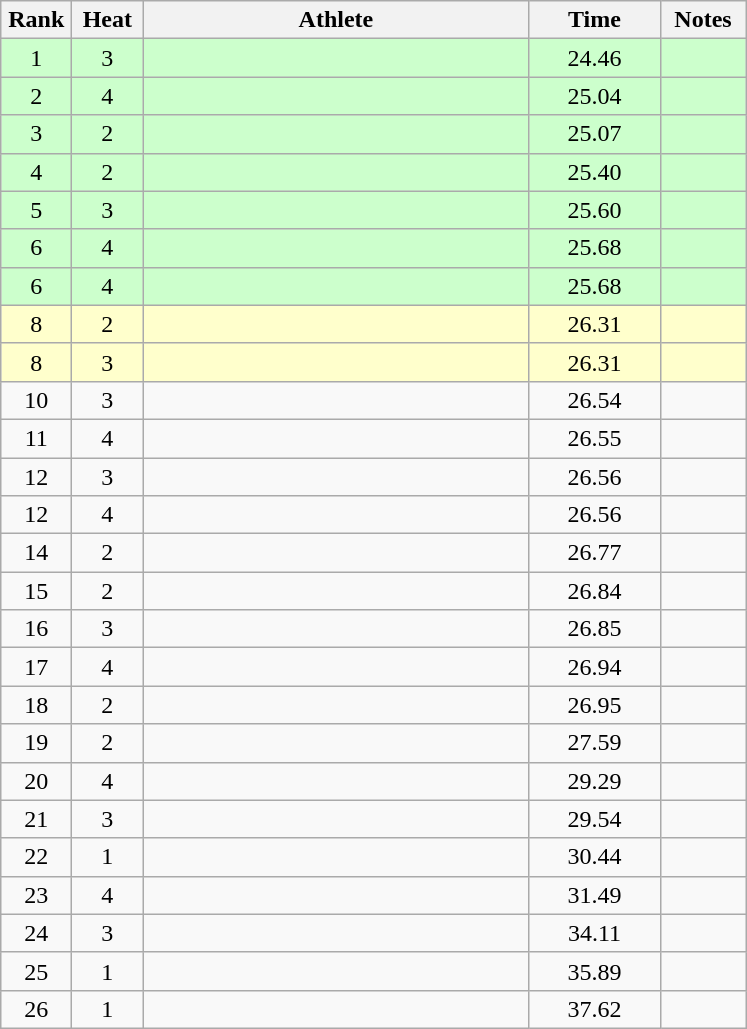<table class="wikitable" style="text-align:center">
<tr>
<th width=40>Rank</th>
<th width=40>Heat</th>
<th width=250>Athlete</th>
<th width=80>Time</th>
<th width=50>Notes</th>
</tr>
<tr bgcolor=ccffcc>
<td>1</td>
<td>3</td>
<td align=left></td>
<td>24.46</td>
<td></td>
</tr>
<tr bgcolor=ccffcc>
<td>2</td>
<td>4</td>
<td align=left></td>
<td>25.04</td>
<td></td>
</tr>
<tr bgcolor=ccffcc>
<td>3</td>
<td>2</td>
<td align=left></td>
<td>25.07</td>
<td></td>
</tr>
<tr bgcolor=ccffcc>
<td>4</td>
<td>2</td>
<td align=left></td>
<td>25.40</td>
<td></td>
</tr>
<tr bgcolor=ccffcc>
<td>5</td>
<td>3</td>
<td align=left></td>
<td>25.60</td>
<td></td>
</tr>
<tr bgcolor=ccffcc>
<td>6</td>
<td>4</td>
<td align=left></td>
<td>25.68</td>
<td></td>
</tr>
<tr bgcolor=ccffcc>
<td>6</td>
<td>4</td>
<td align=left></td>
<td>25.68</td>
<td></td>
</tr>
<tr bgcolor=ffffcc>
<td>8</td>
<td>2</td>
<td align=left></td>
<td>26.31</td>
<td></td>
</tr>
<tr bgcolor=ffffcc>
<td>8</td>
<td>3</td>
<td align=left></td>
<td>26.31</td>
<td></td>
</tr>
<tr>
<td>10</td>
<td>3</td>
<td align=left></td>
<td>26.54</td>
<td></td>
</tr>
<tr>
<td>11</td>
<td>4</td>
<td align=left></td>
<td>26.55</td>
<td></td>
</tr>
<tr>
<td>12</td>
<td>3</td>
<td align=left></td>
<td>26.56</td>
<td></td>
</tr>
<tr>
<td>12</td>
<td>4</td>
<td align=left></td>
<td>26.56</td>
<td></td>
</tr>
<tr>
<td>14</td>
<td>2</td>
<td align=left></td>
<td>26.77</td>
<td></td>
</tr>
<tr>
<td>15</td>
<td>2</td>
<td align=left></td>
<td>26.84</td>
<td></td>
</tr>
<tr>
<td>16</td>
<td>3</td>
<td align=left></td>
<td>26.85</td>
<td></td>
</tr>
<tr>
<td>17</td>
<td>4</td>
<td align=left></td>
<td>26.94</td>
<td></td>
</tr>
<tr>
<td>18</td>
<td>2</td>
<td align=left></td>
<td>26.95</td>
<td></td>
</tr>
<tr>
<td>19</td>
<td>2</td>
<td align=left></td>
<td>27.59</td>
<td></td>
</tr>
<tr>
<td>20</td>
<td>4</td>
<td align=left></td>
<td>29.29</td>
<td></td>
</tr>
<tr>
<td>21</td>
<td>3</td>
<td align=left></td>
<td>29.54</td>
<td></td>
</tr>
<tr>
<td>22</td>
<td>1</td>
<td align=left></td>
<td>30.44</td>
<td></td>
</tr>
<tr>
<td>23</td>
<td>4</td>
<td align=left></td>
<td>31.49</td>
<td></td>
</tr>
<tr>
<td>24</td>
<td>3</td>
<td align=left></td>
<td>34.11</td>
<td></td>
</tr>
<tr>
<td>25</td>
<td>1</td>
<td align=left></td>
<td>35.89</td>
<td></td>
</tr>
<tr>
<td>26</td>
<td>1</td>
<td align=left></td>
<td>37.62</td>
<td></td>
</tr>
</table>
